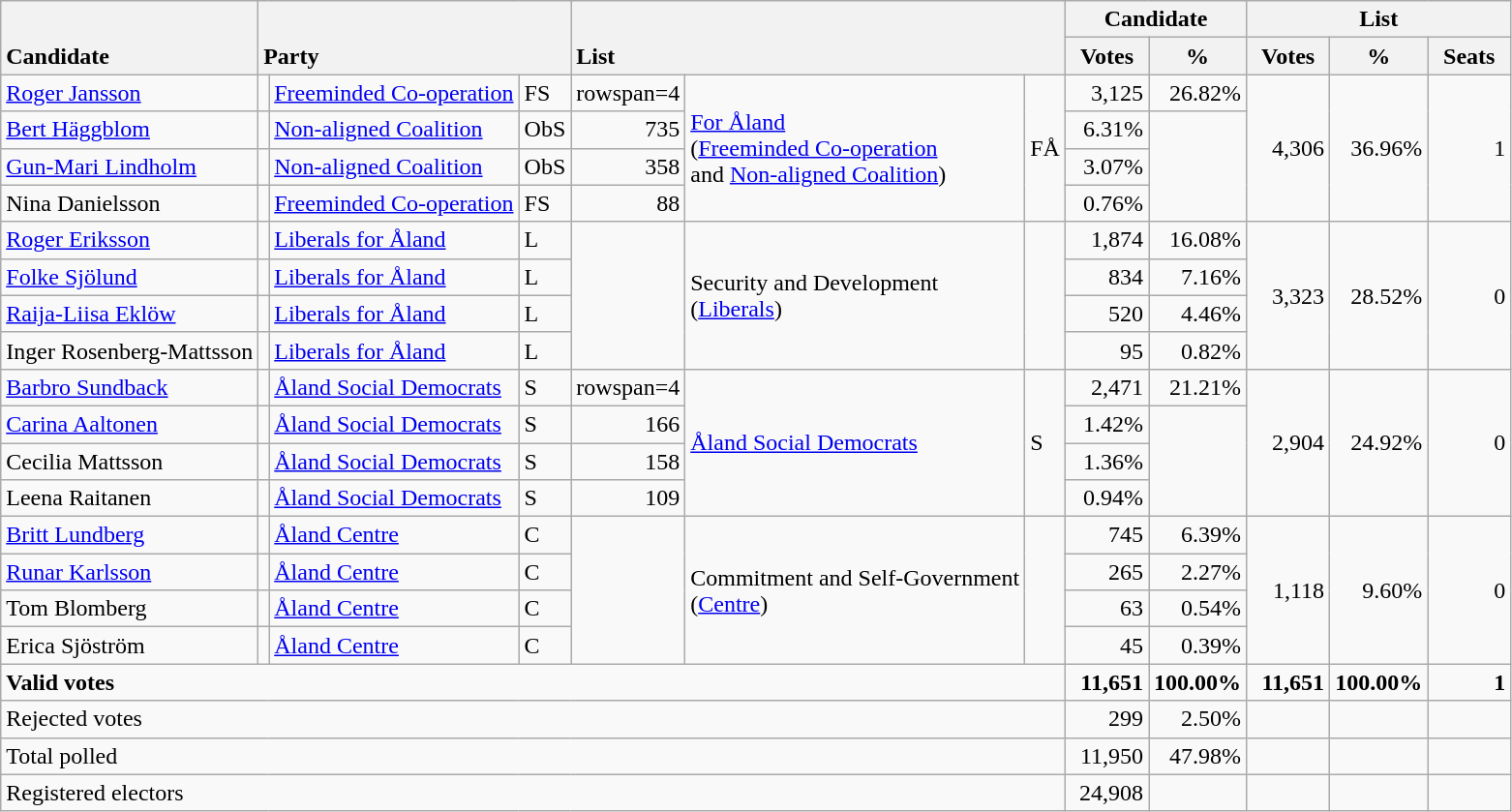<table class="wikitable" border="1" style="text-align:right;">
<tr>
<th ! style="text-align:left;" valign=bottom rowspan=2>Candidate</th>
<th style="text-align:left;" valign=bottom rowspan=2 colspan=3>Party</th>
<th style="text-align:left;" valign=bottom rowspan=2 colspan=3>List</th>
<th colspan=2>Candidate</th>
<th colspan=3>List</th>
</tr>
<tr>
<th align=center valign=bottom width="50">Votes</th>
<th align=center valign=bottom width="50">%</th>
<th align=center valign=bottom width="50">Votes</th>
<th align=center valign=bottom width="50">%</th>
<th align=center valign=bottom width="50">Seats</th>
</tr>
<tr>
<td align=left><a href='#'>Roger Jansson</a></td>
<td></td>
<td align=left><a href='#'>Freeminded Co-operation</a></td>
<td align=left>FS</td>
<td>rowspan=4 </td>
<td rowspan=4 align=left><a href='#'>For Åland</a><br>(<a href='#'>Freeminded Co-operation</a><br>and <a href='#'>Non-aligned Coalition</a>)</td>
<td rowspan=4 align=left>FÅ</td>
<td>3,125</td>
<td>26.82%</td>
<td rowspan=4>4,306</td>
<td rowspan=4>36.96%</td>
<td rowspan=4>1</td>
</tr>
<tr>
<td align=left><a href='#'>Bert Häggblom</a></td>
<td></td>
<td align=left><a href='#'>Non-aligned Coalition</a></td>
<td align=left>ObS</td>
<td>735</td>
<td>6.31%</td>
</tr>
<tr>
<td align=left><a href='#'>Gun-Mari Lindholm</a></td>
<td></td>
<td align=left><a href='#'>Non-aligned Coalition</a></td>
<td align=left>ObS</td>
<td>358</td>
<td>3.07%</td>
</tr>
<tr>
<td align=left>Nina Danielsson</td>
<td></td>
<td align=left><a href='#'>Freeminded Co-operation</a></td>
<td align=left>FS</td>
<td>88</td>
<td>0.76%</td>
</tr>
<tr>
<td align=left><a href='#'>Roger Eriksson</a></td>
<td></td>
<td align=left><a href='#'>Liberals for Åland</a></td>
<td align=left>L</td>
<td rowspan=4></td>
<td rowspan=4 align=left>Security and Development<br>(<a href='#'>Liberals</a>)</td>
<td rowspan=4 align=left></td>
<td>1,874</td>
<td>16.08%</td>
<td rowspan=4>3,323</td>
<td rowspan=4>28.52%</td>
<td rowspan=4>0</td>
</tr>
<tr>
<td align=left><a href='#'>Folke Sjölund</a></td>
<td></td>
<td align=left><a href='#'>Liberals for Åland</a></td>
<td align=left>L</td>
<td>834</td>
<td>7.16%</td>
</tr>
<tr>
<td align=left><a href='#'>Raija-Liisa Eklöw</a></td>
<td></td>
<td align=left><a href='#'>Liberals for Åland</a></td>
<td align=left>L</td>
<td>520</td>
<td>4.46%</td>
</tr>
<tr>
<td align=left>Inger Rosenberg-Mattsson</td>
<td></td>
<td align=left><a href='#'>Liberals for Åland</a></td>
<td align=left>L</td>
<td>95</td>
<td>0.82%</td>
</tr>
<tr>
<td align=left><a href='#'>Barbro Sundback</a></td>
<td></td>
<td align=left><a href='#'>Åland Social Democrats</a></td>
<td align=left>S</td>
<td>rowspan=4 </td>
<td rowspan=4 align=left><a href='#'>Åland Social Democrats</a></td>
<td rowspan=4 align=left>S</td>
<td>2,471</td>
<td>21.21%</td>
<td rowspan=4>2,904</td>
<td rowspan=4>24.92%</td>
<td rowspan=4>0</td>
</tr>
<tr>
<td align=left><a href='#'>Carina Aaltonen</a></td>
<td></td>
<td align=left><a href='#'>Åland Social Democrats</a></td>
<td align=left>S</td>
<td>166</td>
<td>1.42%</td>
</tr>
<tr>
<td align=left>Cecilia Mattsson</td>
<td></td>
<td align=left><a href='#'>Åland Social Democrats</a></td>
<td align=left>S</td>
<td>158</td>
<td>1.36%</td>
</tr>
<tr>
<td align=left>Leena Raitanen</td>
<td></td>
<td align=left><a href='#'>Åland Social Democrats</a></td>
<td align=left>S</td>
<td>109</td>
<td>0.94%</td>
</tr>
<tr>
<td align=left><a href='#'>Britt Lundberg</a></td>
<td></td>
<td align=left><a href='#'>Åland Centre</a></td>
<td align=left>C</td>
<td rowspan=4></td>
<td rowspan=4 align=left>Commitment and Self-Government<br>(<a href='#'>Centre</a>)</td>
<td rowspan=4 align=left></td>
<td>745</td>
<td>6.39%</td>
<td rowspan=4>1,118</td>
<td rowspan=4>9.60%</td>
<td rowspan=4>0</td>
</tr>
<tr>
<td align=left><a href='#'>Runar Karlsson</a></td>
<td></td>
<td align=left><a href='#'>Åland Centre</a></td>
<td align=left>C</td>
<td>265</td>
<td>2.27%</td>
</tr>
<tr>
<td align=left>Tom Blomberg</td>
<td></td>
<td align=left><a href='#'>Åland Centre</a></td>
<td align=left>C</td>
<td>63</td>
<td>0.54%</td>
</tr>
<tr>
<td align=left>Erica Sjöström</td>
<td></td>
<td align=left><a href='#'>Åland Centre</a></td>
<td align=left>C</td>
<td>45</td>
<td>0.39%</td>
</tr>
<tr style="font-weight:bold">
<td align=left colspan=7>Valid votes</td>
<td>11,651</td>
<td>100.00%</td>
<td>11,651</td>
<td>100.00%</td>
<td>1</td>
</tr>
<tr>
<td align=left colspan=7>Rejected votes</td>
<td>299</td>
<td>2.50%</td>
<td></td>
<td></td>
<td></td>
</tr>
<tr>
<td align=left colspan=7>Total polled</td>
<td>11,950</td>
<td>47.98%</td>
<td></td>
<td></td>
<td></td>
</tr>
<tr>
<td align=left colspan=7>Registered electors</td>
<td>24,908</td>
<td></td>
<td></td>
<td></td>
<td></td>
</tr>
</table>
